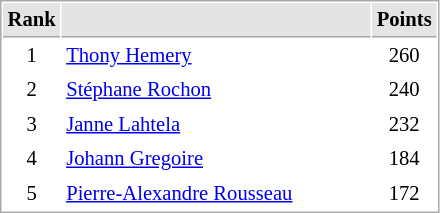<table cellspacing="1" cellpadding="3" style="border:1px solid #AAAAAA;font-size:86%">
<tr bgcolor="#E4E4E4">
<th style="border-bottom:1px solid #AAAAAA" width=10>Rank</th>
<th style="border-bottom:1px solid #AAAAAA" width=200></th>
<th style="border-bottom:1px solid #AAAAAA" width=20>Points</th>
</tr>
<tr>
<td align="center">1</td>
<td> <a href='#'>Thony Hemery</a></td>
<td align=center>260</td>
</tr>
<tr>
<td align="center">2</td>
<td> <a href='#'>Stéphane Rochon</a></td>
<td align=center>240</td>
</tr>
<tr>
<td align="center">3</td>
<td> <a href='#'>Janne Lahtela</a></td>
<td align=center>232</td>
</tr>
<tr>
<td align="center">4</td>
<td> <a href='#'>Johann Gregoire</a></td>
<td align=center>184</td>
</tr>
<tr>
<td align="center">5</td>
<td> <a href='#'>Pierre-Alexandre Rousseau</a></td>
<td align=center>172</td>
</tr>
</table>
